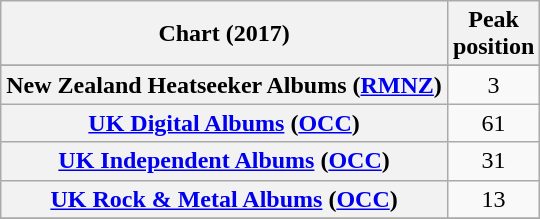<table class="wikitable sortable plainrowheaders" style="text-align:center">
<tr>
<th scope="col">Chart (2017)</th>
<th scope="col">Peak<br> position</th>
</tr>
<tr>
</tr>
<tr>
<th scope="row">New Zealand Heatseeker Albums (<a href='#'>RMNZ</a>)</th>
<td>3</td>
</tr>
<tr>
<th scope="row"><a href='#'>UK Digital Albums</a> (<a href='#'>OCC</a>)</th>
<td>61</td>
</tr>
<tr>
<th scope="row"><a href='#'>UK Independent Albums</a> (<a href='#'>OCC</a>)</th>
<td>31</td>
</tr>
<tr>
<th scope="row"><a href='#'>UK Rock & Metal Albums</a> (<a href='#'>OCC</a>)</th>
<td>13</td>
</tr>
<tr>
</tr>
</table>
